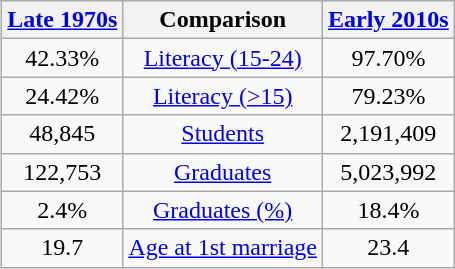<table class="wikitable" style="float:right; text-align:center;">
<tr>
<th> <a href='#'>Late 1970s</a></th>
<th>Comparison</th>
<th> <a href='#'>Early 2010s</a></th>
</tr>
<tr>
<td>42.33%</td>
<td><a href='#'>Literacy (15-24)</a></td>
<td>97.70%</td>
</tr>
<tr>
<td>24.42%</td>
<td><a href='#'>Literacy (>15)</a></td>
<td>79.23%</td>
</tr>
<tr>
<td>48,845</td>
<td><a href='#'>Students</a></td>
<td>2,191,409</td>
</tr>
<tr>
<td>122,753</td>
<td><a href='#'>Graduates</a></td>
<td>5,023,992</td>
</tr>
<tr>
<td>2.4%</td>
<td><a href='#'>Graduates (%)</a></td>
<td>18.4%</td>
</tr>
<tr>
<td>19.7</td>
<td><a href='#'>Age at 1st marriage</a></td>
<td>23.4</td>
</tr>
</table>
